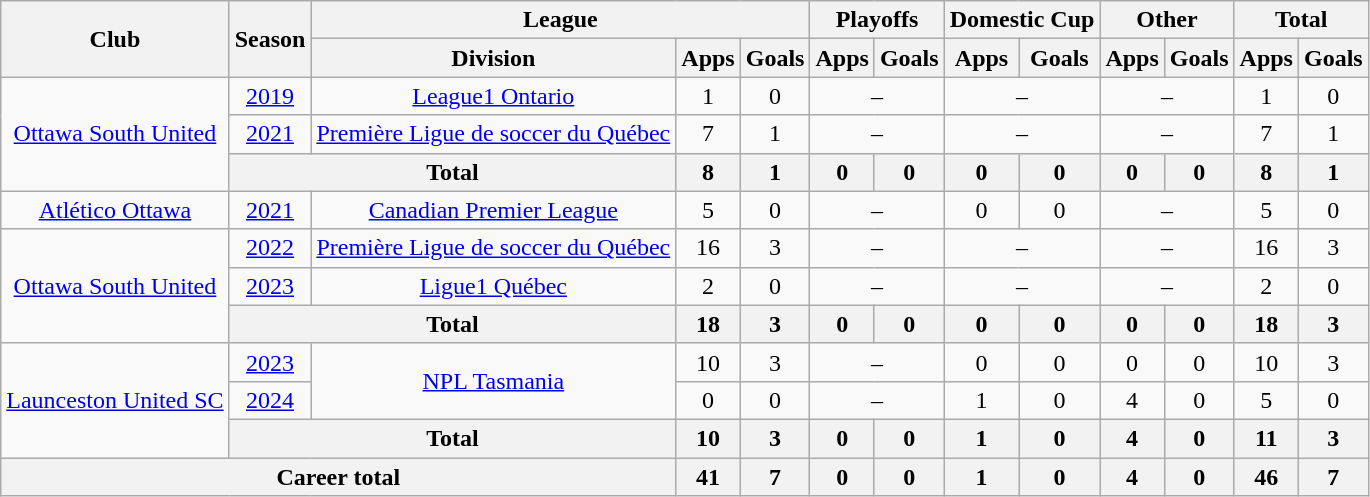<table class="wikitable" style="text-align: center">
<tr>
<th rowspan="2">Club</th>
<th rowspan="2">Season</th>
<th colspan="3">League</th>
<th colspan="2">Playoffs</th>
<th colspan="2">Domestic Cup</th>
<th colspan="2">Other</th>
<th colspan="2">Total</th>
</tr>
<tr>
<th>Division</th>
<th>Apps</th>
<th>Goals</th>
<th>Apps</th>
<th>Goals</th>
<th>Apps</th>
<th>Goals</th>
<th>Apps</th>
<th>Goals</th>
<th>Apps</th>
<th>Goals</th>
</tr>
<tr>
<td rowspan=3><a href='#'>Ottawa South United</a></td>
<td><a href='#'>2019</a></td>
<td><a href='#'>League1 Ontario</a></td>
<td>1</td>
<td>0</td>
<td colspan="2">–</td>
<td colspan="2">–</td>
<td colspan="2">–</td>
<td>1</td>
<td>0</td>
</tr>
<tr>
<td><a href='#'>2021</a></td>
<td><a href='#'>Première Ligue de soccer du Québec</a></td>
<td>7</td>
<td>1</td>
<td colspan="2">–</td>
<td colspan="2">–</td>
<td colspan="2">–</td>
<td>7</td>
<td>1</td>
</tr>
<tr>
<th colspan="2">Total</th>
<th>8</th>
<th>1</th>
<th>0</th>
<th>0</th>
<th>0</th>
<th>0</th>
<th>0</th>
<th>0</th>
<th>8</th>
<th>1</th>
</tr>
<tr>
<td><a href='#'>Atlético Ottawa</a></td>
<td><a href='#'>2021</a></td>
<td><a href='#'>Canadian Premier League</a></td>
<td>5</td>
<td>0</td>
<td colspan="2">–</td>
<td>0</td>
<td>0</td>
<td colspan="2">–</td>
<td>5</td>
<td>0</td>
</tr>
<tr>
<td rowspan=3><a href='#'>Ottawa South United</a></td>
<td><a href='#'>2022</a></td>
<td><a href='#'>Première Ligue de soccer du Québec</a></td>
<td>16</td>
<td>3</td>
<td colspan="2">–</td>
<td colspan="2">–</td>
<td colspan="2">–</td>
<td>16</td>
<td>3</td>
</tr>
<tr>
<td><a href='#'>2023</a></td>
<td><a href='#'>Ligue1 Québec</a></td>
<td>2</td>
<td>0</td>
<td colspan="2">–</td>
<td colspan="2">–</td>
<td colspan="2">–</td>
<td>2</td>
<td>0</td>
</tr>
<tr>
<th colspan="2">Total</th>
<th>18</th>
<th>3</th>
<th>0</th>
<th>0</th>
<th>0</th>
<th>0</th>
<th>0</th>
<th>0</th>
<th>18</th>
<th>3</th>
</tr>
<tr>
<td rowspan=3><a href='#'>Launceston United SC</a></td>
<td><a href='#'>2023</a></td>
<td rowspan=2><a href='#'>NPL Tasmania</a></td>
<td>10</td>
<td>3</td>
<td colspan="2">–</td>
<td>0</td>
<td>0</td>
<td>0</td>
<td>0</td>
<td>10</td>
<td>3</td>
</tr>
<tr>
<td><a href='#'>2024</a></td>
<td>0</td>
<td>0</td>
<td colspan="2">–</td>
<td>1</td>
<td>0</td>
<td>4</td>
<td>0</td>
<td>5</td>
<td>0</td>
</tr>
<tr>
<th colspan="2">Total</th>
<th>10</th>
<th>3</th>
<th>0</th>
<th>0</th>
<th>1</th>
<th>0</th>
<th>4</th>
<th>0</th>
<th>11</th>
<th>3</th>
</tr>
<tr>
<th colspan="3"><strong>Career total</strong></th>
<th>41</th>
<th>7</th>
<th>0</th>
<th>0</th>
<th>1</th>
<th>0</th>
<th>4</th>
<th>0</th>
<th>46</th>
<th>7</th>
</tr>
</table>
